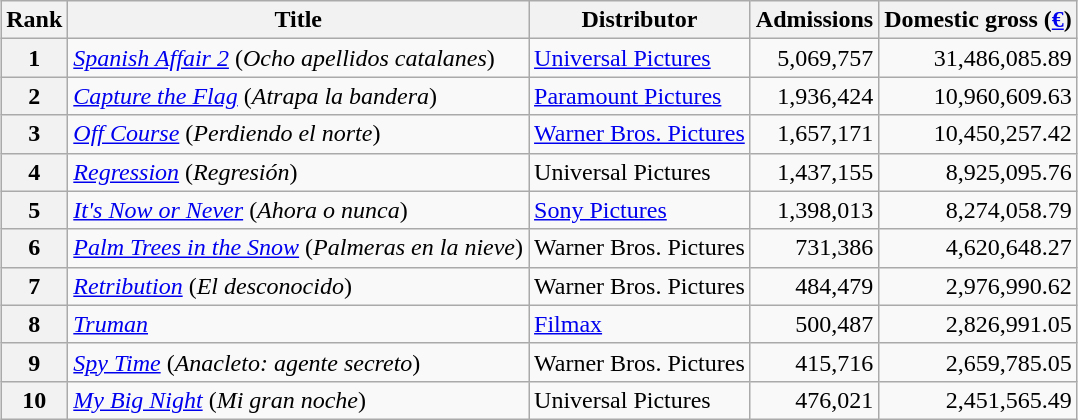<table class="wikitable" style="margin:1em auto;">
<tr>
<th>Rank</th>
<th>Title</th>
<th>Distributor</th>
<th>Admissions</th>
<th>Domestic gross (<a href='#'>€</a>)</th>
</tr>
<tr>
<th align = "center">1</th>
<td><em><a href='#'>Spanish Affair 2</a></em> (<em>Ocho apellidos catalanes</em>)</td>
<td><a href='#'>Universal Pictures</a></td>
<td align = "right">5,069,757</td>
<td align = "right">31,486,085.89</td>
</tr>
<tr>
<th align = "center">2</th>
<td><em><a href='#'>Capture the Flag</a></em> (<em>Atrapa la bandera</em>)</td>
<td><a href='#'>Paramount Pictures</a></td>
<td align = "right">1,936,424</td>
<td align = "right">10,960,609.63</td>
</tr>
<tr>
<th align = "center">3</th>
<td><em><a href='#'>Off Course</a></em> (<em>Perdiendo el norte</em>)</td>
<td><a href='#'>Warner Bros. Pictures</a></td>
<td align = "right">1,657,171</td>
<td align = "right">10,450,257.42</td>
</tr>
<tr>
<th align = "center">4</th>
<td><em><a href='#'>Regression</a></em> (<em>Regresión</em>)</td>
<td>Universal Pictures</td>
<td align = "right">1,437,155</td>
<td align = "right">8,925,095.76</td>
</tr>
<tr>
<th align = "center">5</th>
<td><em><a href='#'>It's Now or Never</a></em> (<em>Ahora o nunca</em>)</td>
<td><a href='#'>Sony Pictures</a></td>
<td align = "right">1,398,013</td>
<td align = "right">8,274,058.79</td>
</tr>
<tr>
<th align = "center">6</th>
<td><em><a href='#'>Palm Trees in the Snow</a></em> (<em>Palmeras en la nieve</em>)</td>
<td>Warner Bros. Pictures</td>
<td align = "right">731,386</td>
<td align = "right">4,620,648.27</td>
</tr>
<tr>
<th align = "center">7</th>
<td><em><a href='#'>Retribution</a></em> (<em>El desconocido</em>)</td>
<td>Warner Bros. Pictures</td>
<td align = "right">484,479</td>
<td align = "right">2,976,990.62</td>
</tr>
<tr>
<th align = "center">8</th>
<td><em><a href='#'>Truman</a></em></td>
<td><a href='#'>Filmax</a></td>
<td align = "right">500,487</td>
<td align = "right">2,826,991.05</td>
</tr>
<tr>
<th align = "center">9</th>
<td><em><a href='#'>Spy Time</a></em> (<em>Anacleto: agente secreto</em>)</td>
<td>Warner Bros. Pictures</td>
<td align = "right">415,716</td>
<td align = "right">2,659,785.05</td>
</tr>
<tr>
<th align = "center">10</th>
<td><em><a href='#'>My Big Night</a></em> (<em>Mi gran noche</em>)</td>
<td>Universal Pictures</td>
<td align = "right">476,021</td>
<td align = "right">2,451,565.49</td>
</tr>
</table>
